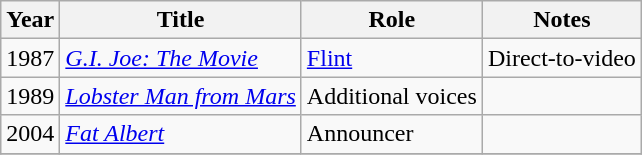<table class="wikitable sortable">
<tr>
<th>Year</th>
<th>Title</th>
<th>Role</th>
<th class="unsortable">Notes</th>
</tr>
<tr>
<td>1987</td>
<td><em><a href='#'>G.I. Joe: The Movie</a></em></td>
<td><a href='#'>Flint</a></td>
<td>Direct-to-video</td>
</tr>
<tr>
<td>1989</td>
<td><em><a href='#'>Lobster Man from Mars</a></em></td>
<td>Additional voices</td>
<td></td>
</tr>
<tr>
<td>2004</td>
<td><em><a href='#'>Fat Albert</a></em></td>
<td>Announcer</td>
<td></td>
</tr>
<tr>
</tr>
</table>
